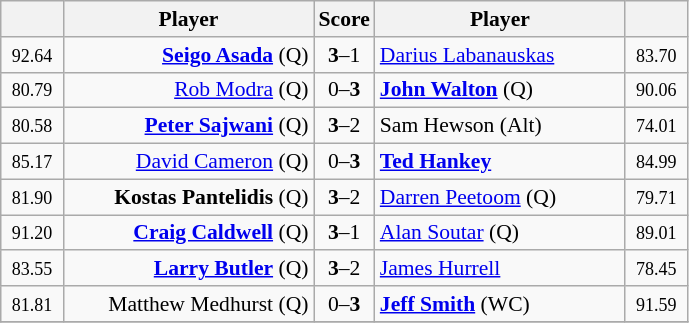<table class="wikitable" style="font-size:90%">
<tr>
<th width=35px></th>
<th width=160px>Player</th>
<th>Score</th>
<th width=160px>Player</th>
<th width=35px></th>
</tr>
<tr>
<td align=center><small><span>92.64</span></small></td>
<td align=right><strong><a href='#'>Seigo Asada</a> </strong> (Q)</td>
<td align="center"><strong>3</strong>–1</td>
<td> <a href='#'>Darius Labanauskas</a></td>
<td align=center><small><span>83.70</span></small></td>
</tr>
<tr>
<td align=center><small><span>80.79</span></small></td>
<td align=right><a href='#'>Rob Modra</a>  (Q)</td>
<td align="center">0–<strong>3</strong></td>
<td> <strong><a href='#'>John Walton</a></strong> (Q)</td>
<td align=center><small><span>90.06</span></small></td>
</tr>
<tr>
<td align=center><small><span>80.58</span></small></td>
<td align=right><strong><a href='#'>Peter Sajwani</a></strong>  (Q)</td>
<td align="center"><strong>3</strong>–2</td>
<td> Sam Hewson (Alt)</td>
<td align=center><small><span>74.01</span></small></td>
</tr>
<tr>
<td align=center><small><span>85.17</span></small></td>
<td align=right><a href='#'>David Cameron</a>  (Q)</td>
<td align="center">0–<strong>3</strong></td>
<td><strong> <a href='#'>Ted Hankey</a></strong></td>
<td align=center><small><span>84.99</span></small></td>
</tr>
<tr>
<td align=center><small><span>81.90</span></small></td>
<td align=right><strong>Kostas Pantelidis </strong> (Q)</td>
<td align="center"><strong>3</strong>–2</td>
<td> <a href='#'>Darren Peetoom</a> (Q)</td>
<td align=center><small><span>79.71</span></small></td>
</tr>
<tr>
<td align=center><small><span>91.20</span></small></td>
<td align=right><strong><a href='#'>Craig Caldwell</a> </strong> (Q)</td>
<td align="center"><strong>3</strong>–1</td>
<td> <a href='#'>Alan Soutar</a> (Q)</td>
<td align=center><small><span>89.01</span></small></td>
</tr>
<tr>
<td align=center><small><span>83.55</span></small></td>
<td align=right><strong><a href='#'>Larry Butler</a></strong>  (Q)</td>
<td align="center"><strong>3</strong>–2</td>
<td> <a href='#'>James Hurrell</a></td>
<td align=center><small><span>78.45</span></small></td>
</tr>
<tr>
<td align=center><small><span>81.81</span></small></td>
<td align=right>Matthew Medhurst  (Q)</td>
<td align="center">0–<strong>3</strong></td>
<td><strong> <a href='#'>Jeff Smith</a></strong> (WC)</td>
<td align=center><small><span>91.59</span></small></td>
</tr>
<tr>
</tr>
</table>
